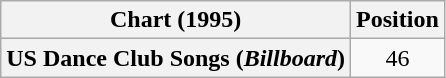<table class="wikitable plainrowheaders" style="text-align:center">
<tr>
<th scope="col">Chart (1995)</th>
<th scope="col">Position</th>
</tr>
<tr>
<th scope="row">US Dance Club Songs (<em>Billboard</em>)</th>
<td>46</td>
</tr>
</table>
